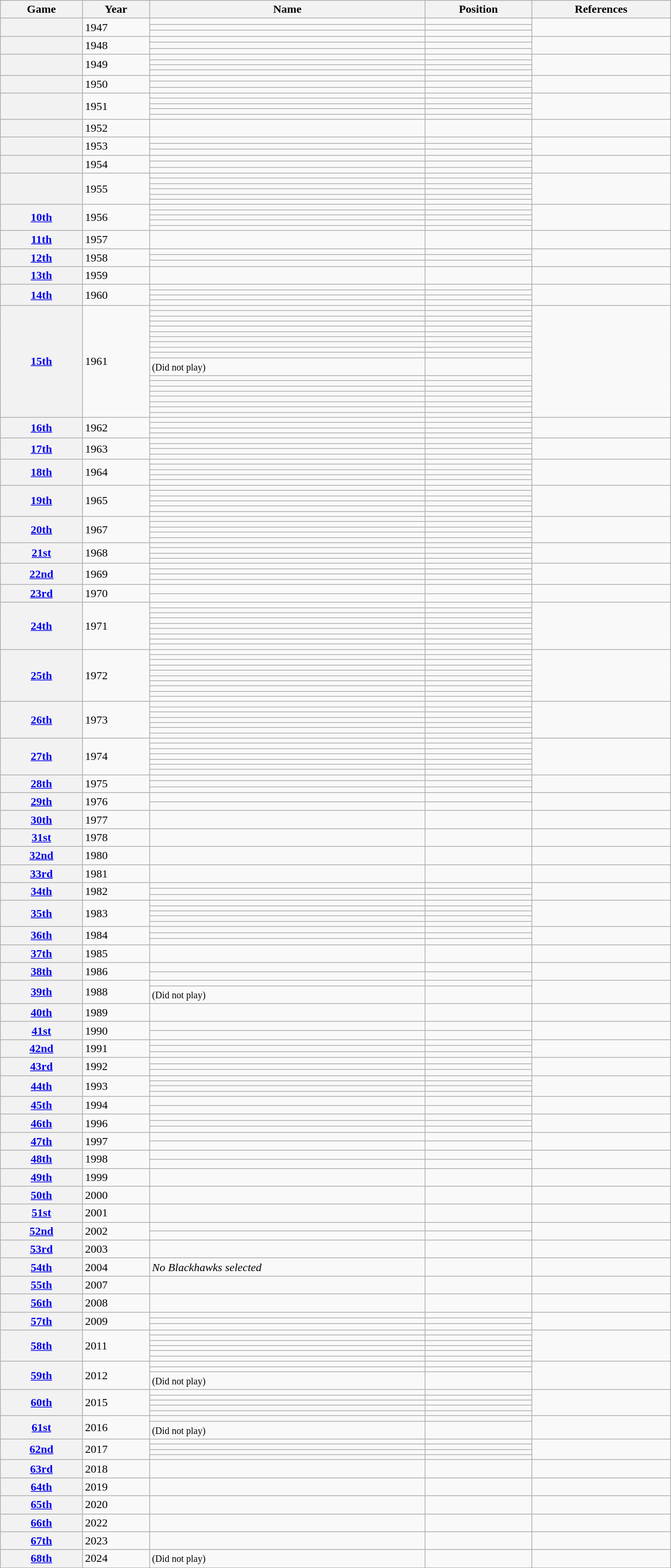<table class="wikitable sortable" width="75%">
<tr>
<th scope="col">Game</th>
<th scope="col">Year</th>
<th scope="col">Name</th>
<th scope="col">Position</th>
<th scope="col" class="unsortable">References</th>
</tr>
<tr>
<th scope="row" rowspan="3"></th>
<td rowspan="3">1947</td>
<td></td>
<td></td>
<td rowspan="3"></td>
</tr>
<tr>
<td></td>
<td></td>
</tr>
<tr>
<td></td>
<td></td>
</tr>
<tr>
<th scope="row"  rowspan="3"></th>
<td rowspan="3">1948</td>
<td></td>
<td></td>
<td rowspan="3"></td>
</tr>
<tr>
<td></td>
<td></td>
</tr>
<tr>
<td></td>
<td></td>
</tr>
<tr>
<th scope="row" rowspan="4"></th>
<td rowspan="4">1949</td>
<td></td>
<td></td>
<td rowspan="4"></td>
</tr>
<tr>
<td></td>
<td></td>
</tr>
<tr>
<td></td>
<td></td>
</tr>
<tr>
<td></td>
<td></td>
</tr>
<tr>
<th scope="row" rowspan="3"></th>
<td rowspan="3">1950</td>
<td></td>
<td></td>
<td rowspan="3"></td>
</tr>
<tr>
<td></td>
<td></td>
</tr>
<tr>
<td></td>
<td></td>
</tr>
<tr>
<th scope="row" rowspan="5"></th>
<td rowspan="5">1951</td>
<td></td>
<td></td>
<td rowspan="5"></td>
</tr>
<tr>
<td></td>
<td></td>
</tr>
<tr>
<td></td>
<td></td>
</tr>
<tr>
<td></td>
<td></td>
</tr>
<tr>
<td></td>
<td></td>
</tr>
<tr>
<th scope="row"></th>
<td>1952</td>
<td></td>
<td></td>
<td></td>
</tr>
<tr>
<th scope="row" rowspan="3"></th>
<td rowspan="3">1953</td>
<td></td>
<td></td>
<td rowspan="3"></td>
</tr>
<tr>
<td></td>
<td></td>
</tr>
<tr>
<td></td>
<td></td>
</tr>
<tr>
<th scope="row" rowspan="3"></th>
<td rowspan="3">1954</td>
<td></td>
<td></td>
<td rowspan="3"></td>
</tr>
<tr>
<td></td>
<td></td>
</tr>
<tr>
<td></td>
<td></td>
</tr>
<tr>
<th scope="row" rowspan="6"></th>
<td rowspan="6">1955</td>
<td></td>
<td></td>
<td rowspan="6"></td>
</tr>
<tr>
<td></td>
<td></td>
</tr>
<tr>
<td></td>
<td></td>
</tr>
<tr>
<td></td>
<td></td>
</tr>
<tr>
<td></td>
<td></td>
</tr>
<tr>
<td></td>
<td></td>
</tr>
<tr>
<th scope="row" rowspan="5"><a href='#'>10th</a></th>
<td rowspan="5">1956</td>
<td></td>
<td></td>
<td rowspan="5"></td>
</tr>
<tr>
<td></td>
<td></td>
</tr>
<tr>
<td></td>
<td></td>
</tr>
<tr>
<td></td>
<td></td>
</tr>
<tr>
<td></td>
<td></td>
</tr>
<tr>
<th scope="row"><a href='#'>11th</a></th>
<td>1957</td>
<td></td>
<td></td>
<td></td>
</tr>
<tr>
<th scope="row" rowspan="3"><a href='#'>12th</a></th>
<td rowspan="3">1958</td>
<td></td>
<td></td>
<td rowspan="3"></td>
</tr>
<tr>
<td></td>
<td></td>
</tr>
<tr>
<td></td>
<td></td>
</tr>
<tr>
<th scope="row"><a href='#'>13th</a></th>
<td>1959</td>
<td></td>
<td></td>
<td></td>
</tr>
<tr>
<th scope="row" rowspan="4"><a href='#'>14th</a></th>
<td rowspan="4">1960</td>
<td></td>
<td></td>
<td rowspan="4"></td>
</tr>
<tr>
<td></td>
<td></td>
</tr>
<tr>
<td></td>
<td></td>
</tr>
<tr>
<td></td>
<td></td>
</tr>
<tr>
<th scope="row" rowspan="19"><a href='#'>15th</a></th>
<td rowspan="19">1961</td>
<td></td>
<td></td>
<td rowspan="19"></td>
</tr>
<tr>
<td></td>
<td></td>
</tr>
<tr>
<td></td>
<td></td>
</tr>
<tr>
<td></td>
<td></td>
</tr>
<tr>
<td></td>
<td></td>
</tr>
<tr>
<td></td>
<td></td>
</tr>
<tr>
<td></td>
<td></td>
</tr>
<tr>
<td></td>
<td></td>
</tr>
<tr>
<td></td>
<td></td>
</tr>
<tr>
<td></td>
<td></td>
</tr>
<tr>
<td> <small>(Did not play)</small></td>
<td></td>
</tr>
<tr>
<td></td>
<td></td>
</tr>
<tr>
<td></td>
<td></td>
</tr>
<tr>
<td></td>
<td></td>
</tr>
<tr>
<td></td>
<td></td>
</tr>
<tr>
<td></td>
<td></td>
</tr>
<tr>
<td></td>
<td></td>
</tr>
<tr>
<td></td>
<td></td>
</tr>
<tr>
<td></td>
<td></td>
</tr>
<tr>
<th scope="row" rowspan="4"><a href='#'>16th</a></th>
<td rowspan="4">1962</td>
<td></td>
<td></td>
<td rowspan="4"></td>
</tr>
<tr>
<td></td>
<td></td>
</tr>
<tr>
<td></td>
<td></td>
</tr>
<tr>
<td></td>
<td></td>
</tr>
<tr>
<th scope="row" rowspan="4"><a href='#'>17th</a></th>
<td rowspan="4">1963</td>
<td></td>
<td></td>
<td rowspan="4"></td>
</tr>
<tr>
<td></td>
<td></td>
</tr>
<tr>
<td></td>
<td></td>
</tr>
<tr>
<td></td>
<td></td>
</tr>
<tr>
<th scope="row" rowspan="5"><a href='#'>18th</a></th>
<td rowspan="5">1964</td>
<td></td>
<td></td>
<td rowspan="5"></td>
</tr>
<tr>
<td></td>
<td></td>
</tr>
<tr>
<td></td>
<td></td>
</tr>
<tr>
<td></td>
<td></td>
</tr>
<tr>
<td></td>
<td></td>
</tr>
<tr>
<th scope="row" rowspan="6"><a href='#'>19th</a></th>
<td rowspan="6">1965</td>
<td></td>
<td></td>
<td rowspan="6"></td>
</tr>
<tr>
<td></td>
<td></td>
</tr>
<tr>
<td></td>
<td></td>
</tr>
<tr>
<td></td>
<td></td>
</tr>
<tr>
<td></td>
<td></td>
</tr>
<tr>
<td></td>
<td></td>
</tr>
<tr>
<th scope="row" rowspan="5"><a href='#'>20th</a></th>
<td rowspan="5">1967</td>
<td></td>
<td></td>
<td rowspan="5"></td>
</tr>
<tr>
<td></td>
<td></td>
</tr>
<tr>
<td></td>
<td></td>
</tr>
<tr>
<td></td>
<td></td>
</tr>
<tr>
<td></td>
<td></td>
</tr>
<tr>
<th scope="row" rowspan="4"><a href='#'>21st</a></th>
<td rowspan="4">1968</td>
<td></td>
<td></td>
<td rowspan="4"></td>
</tr>
<tr>
<td></td>
<td></td>
</tr>
<tr>
<td></td>
<td></td>
</tr>
<tr>
<td></td>
<td></td>
</tr>
<tr>
<th scope="row" rowspan="4"><a href='#'>22nd</a></th>
<td rowspan="4">1969</td>
<td></td>
<td></td>
<td rowspan="4"></td>
</tr>
<tr>
<td></td>
<td></td>
</tr>
<tr>
<td></td>
<td></td>
</tr>
<tr>
<td></td>
<td></td>
</tr>
<tr>
<th scope="row" rowspan="2"><a href='#'>23rd</a></th>
<td rowspan="2">1970</td>
<td></td>
<td></td>
<td rowspan="2"></td>
</tr>
<tr>
<td></td>
<td></td>
</tr>
<tr>
<th scope="row" rowspan="9"><a href='#'>24th</a></th>
<td rowspan="9">1971</td>
<td></td>
<td></td>
<td rowspan="9"></td>
</tr>
<tr>
<td></td>
<td></td>
</tr>
<tr>
<td></td>
<td></td>
</tr>
<tr>
<td></td>
<td></td>
</tr>
<tr>
<td></td>
<td></td>
</tr>
<tr>
<td></td>
<td></td>
</tr>
<tr>
<td></td>
<td></td>
</tr>
<tr>
<td></td>
<td></td>
</tr>
<tr>
<td></td>
<td></td>
</tr>
<tr>
<th scope="row" rowspan="10"><a href='#'>25th</a></th>
<td rowspan="10">1972</td>
<td></td>
<td></td>
<td rowspan="10"></td>
</tr>
<tr>
<td></td>
<td></td>
</tr>
<tr>
<td></td>
<td></td>
</tr>
<tr>
<td></td>
<td></td>
</tr>
<tr>
<td></td>
<td></td>
</tr>
<tr>
<td></td>
<td></td>
</tr>
<tr>
<td></td>
<td></td>
</tr>
<tr>
<td></td>
<td></td>
</tr>
<tr>
<td></td>
<td></td>
</tr>
<tr>
<td></td>
<td></td>
</tr>
<tr>
<th scope="row" rowspan="7"><a href='#'>26th</a></th>
<td rowspan="7">1973</td>
<td></td>
<td></td>
<td rowspan="7"></td>
</tr>
<tr>
<td></td>
<td></td>
</tr>
<tr>
<td></td>
<td></td>
</tr>
<tr>
<td></td>
<td></td>
</tr>
<tr>
<td></td>
<td></td>
</tr>
<tr>
<td></td>
<td></td>
</tr>
<tr>
<td></td>
<td></td>
</tr>
<tr>
<th scope="row" rowspan="7"><a href='#'>27th</a></th>
<td rowspan="7">1974</td>
<td></td>
<td></td>
<td rowspan="7"></td>
</tr>
<tr>
<td></td>
<td></td>
</tr>
<tr>
<td></td>
<td></td>
</tr>
<tr>
<td></td>
<td></td>
</tr>
<tr>
<td></td>
<td></td>
</tr>
<tr>
<td></td>
<td></td>
</tr>
<tr>
<td></td>
<td></td>
</tr>
<tr>
<th scope="row" rowspan="3"><a href='#'>28th</a></th>
<td rowspan="3">1975</td>
<td></td>
<td></td>
<td rowspan="3"></td>
</tr>
<tr>
<td></td>
<td></td>
</tr>
<tr>
<td></td>
<td></td>
</tr>
<tr>
<th scope="row" rowspan="2"><a href='#'>29th</a></th>
<td rowspan="2">1976</td>
<td></td>
<td></td>
<td rowspan="2"></td>
</tr>
<tr>
<td></td>
<td></td>
</tr>
<tr>
<th scope="row"><a href='#'>30th</a></th>
<td>1977</td>
<td></td>
<td></td>
<td></td>
</tr>
<tr>
<th scope="row"><a href='#'>31st</a></th>
<td>1978</td>
<td></td>
<td></td>
<td></td>
</tr>
<tr>
<th scope="row"><a href='#'>32nd</a></th>
<td>1980</td>
<td></td>
<td></td>
<td></td>
</tr>
<tr>
<th scope="row"><a href='#'>33rd</a></th>
<td>1981</td>
<td></td>
<td></td>
<td></td>
</tr>
<tr>
<th scope="row" rowspan="3"><a href='#'>34th</a></th>
<td rowspan="3">1982</td>
<td></td>
<td></td>
<td rowspan="3"></td>
</tr>
<tr>
<td></td>
<td></td>
</tr>
<tr>
<td></td>
<td></td>
</tr>
<tr>
<th scope="row" rowspan="5"><a href='#'>35th</a></th>
<td rowspan="5">1983</td>
<td></td>
<td></td>
<td rowspan="5"></td>
</tr>
<tr>
<td></td>
<td></td>
</tr>
<tr>
<td></td>
<td></td>
</tr>
<tr>
<td></td>
<td></td>
</tr>
<tr>
<td></td>
<td></td>
</tr>
<tr>
<th scope="row" rowspan="3"><a href='#'>36th</a></th>
<td rowspan="3">1984</td>
<td></td>
<td></td>
<td rowspan="3"></td>
</tr>
<tr>
<td></td>
<td></td>
</tr>
<tr>
<td></td>
<td></td>
</tr>
<tr>
<th scope="row"><a href='#'>37th</a></th>
<td>1985</td>
<td></td>
<td></td>
<td></td>
</tr>
<tr>
<th scope="row" rowspan="2"><a href='#'>38th</a></th>
<td rowspan="2">1986</td>
<td></td>
<td></td>
<td rowspan="2"></td>
</tr>
<tr>
<td></td>
<td></td>
</tr>
<tr>
<th scope="row" rowspan="2"><a href='#'>39th</a></th>
<td rowspan="2">1988</td>
<td></td>
<td></td>
<td rowspan="2"></td>
</tr>
<tr>
<td> <small>(Did not play)</small></td>
<td></td>
</tr>
<tr>
<th scope="row"><a href='#'>40th</a></th>
<td>1989</td>
<td></td>
<td></td>
<td></td>
</tr>
<tr>
<th scope="row" rowspan="2"><a href='#'>41st</a></th>
<td rowspan="2">1990</td>
<td></td>
<td></td>
<td rowspan="2"></td>
</tr>
<tr>
<td></td>
<td></td>
</tr>
<tr>
<th scope="row" rowspan="3"><a href='#'>42nd</a></th>
<td rowspan="3">1991</td>
<td></td>
<td></td>
<td rowspan="3"></td>
</tr>
<tr>
<td></td>
<td></td>
</tr>
<tr>
<td></td>
<td></td>
</tr>
<tr>
<th scope="row" rowspan="3"><a href='#'>43rd</a></th>
<td rowspan="3">1992</td>
<td></td>
<td></td>
<td rowspan="3"></td>
</tr>
<tr>
<td></td>
<td></td>
</tr>
<tr>
<td></td>
<td></td>
</tr>
<tr>
<th scope="row" rowspan="4"><a href='#'>44th</a></th>
<td rowspan="4">1993</td>
<td></td>
<td></td>
<td rowspan="4"></td>
</tr>
<tr>
<td></td>
<td></td>
</tr>
<tr>
<td></td>
<td></td>
</tr>
<tr>
<td></td>
<td></td>
</tr>
<tr>
<th scope="row" rowspan="2"><a href='#'>45th</a></th>
<td rowspan="2">1994</td>
<td></td>
<td></td>
<td rowspan="2"></td>
</tr>
<tr>
<td></td>
<td></td>
</tr>
<tr>
<th scope="row" rowspan="3"><a href='#'>46th</a></th>
<td rowspan="3">1996</td>
<td></td>
<td></td>
<td rowspan="3"></td>
</tr>
<tr>
<td></td>
<td></td>
</tr>
<tr>
<td></td>
<td></td>
</tr>
<tr>
<th scope="row" rowspan="2"><a href='#'>47th</a></th>
<td rowspan="2">1997</td>
<td></td>
<td></td>
<td rowspan="2"></td>
</tr>
<tr>
<td></td>
<td></td>
</tr>
<tr>
<th scope="row" rowspan="2"><a href='#'>48th</a></th>
<td rowspan="2">1998</td>
<td></td>
<td></td>
<td rowspan="2"></td>
</tr>
<tr>
<td></td>
<td></td>
</tr>
<tr>
<th scope="row"><a href='#'>49th</a></th>
<td>1999</td>
<td></td>
<td></td>
<td></td>
</tr>
<tr>
<th scope="row"><a href='#'>50th</a></th>
<td>2000</td>
<td></td>
<td></td>
<td></td>
</tr>
<tr>
<th scope="row"><a href='#'>51st</a></th>
<td>2001</td>
<td></td>
<td></td>
<td></td>
</tr>
<tr>
<th scope="row" rowspan="2"><a href='#'>52nd</a></th>
<td rowspan="2">2002</td>
<td></td>
<td></td>
<td rowspan="2"></td>
</tr>
<tr>
<td></td>
<td></td>
</tr>
<tr>
<th scope="row"><a href='#'>53rd</a></th>
<td>2003</td>
<td></td>
<td></td>
<td></td>
</tr>
<tr>
<th scope="row"><a href='#'>54th</a></th>
<td>2004</td>
<td><em>No Blackhawks selected</em></td>
<td></td>
<td></td>
</tr>
<tr>
<th scope="row"><a href='#'>55th</a></th>
<td>2007</td>
<td></td>
<td></td>
<td></td>
</tr>
<tr>
<th scope="row"><a href='#'>56th</a></th>
<td>2008</td>
<td></td>
<td></td>
<td></td>
</tr>
<tr>
<th scope="row" rowspan="3"><a href='#'>57th</a></th>
<td rowspan="3">2009</td>
<td></td>
<td></td>
<td rowspan="3"></td>
</tr>
<tr>
<td></td>
<td></td>
</tr>
<tr>
<td></td>
<td></td>
</tr>
<tr>
<th scope="row" rowspan="6"><a href='#'>58th</a></th>
<td rowspan="6">2011</td>
<td></td>
<td></td>
<td rowspan="6"></td>
</tr>
<tr>
<td></td>
<td></td>
</tr>
<tr>
<td></td>
<td></td>
</tr>
<tr>
<td></td>
<td></td>
</tr>
<tr>
<td></td>
<td></td>
</tr>
<tr>
<td></td>
<td></td>
</tr>
<tr>
<th scope="row" rowspan="3"><a href='#'>59th</a></th>
<td rowspan="3">2012</td>
<td></td>
<td></td>
<td rowspan="3"></td>
</tr>
<tr>
<td></td>
<td></td>
</tr>
<tr>
<td> <small>(Did not play)</small></td>
<td></td>
</tr>
<tr>
<th scope="row" rowspan="5"><a href='#'>60th</a></th>
<td rowspan="5">2015</td>
<td></td>
<td></td>
<td rowspan="5"></td>
</tr>
<tr>
<td></td>
<td></td>
</tr>
<tr>
<td></td>
<td></td>
</tr>
<tr>
<td></td>
<td></td>
</tr>
<tr>
<td></td>
<td></td>
</tr>
<tr>
<th scope="row" rowspan="2"><a href='#'>61st</a></th>
<td rowspan="2">2016</td>
<td></td>
<td></td>
<td rowspan="2"></td>
</tr>
<tr>
<td> <small>(Did not play)</small></td>
<td></td>
</tr>
<tr>
<th scope="row" rowspan="4"><a href='#'>62nd</a></th>
<td rowspan="4">2017</td>
<td></td>
<td></td>
<td rowspan="4"></td>
</tr>
<tr>
<td></td>
<td></td>
</tr>
<tr>
<td></td>
<td></td>
</tr>
<tr>
<td></td>
<td></td>
</tr>
<tr>
<th scope="row"><a href='#'>63rd</a></th>
<td>2018</td>
<td></td>
<td></td>
<td></td>
</tr>
<tr>
<th scope="row"><a href='#'>64th</a></th>
<td>2019</td>
<td></td>
<td></td>
<td></td>
</tr>
<tr>
<th scope="row"><a href='#'>65th</a></th>
<td>2020</td>
<td></td>
<td></td>
<td></td>
</tr>
<tr>
<th scope="row"><a href='#'>66th</a></th>
<td>2022</td>
<td></td>
<td></td>
<td></td>
</tr>
<tr>
<th scope="row"><a href='#'>67th</a></th>
<td>2023</td>
<td></td>
<td></td>
<td></td>
</tr>
<tr>
<th scope="row"><a href='#'>68th</a></th>
<td>2024</td>
<td> <small>(Did not play)</small></td>
<td></td>
<td></td>
</tr>
</table>
